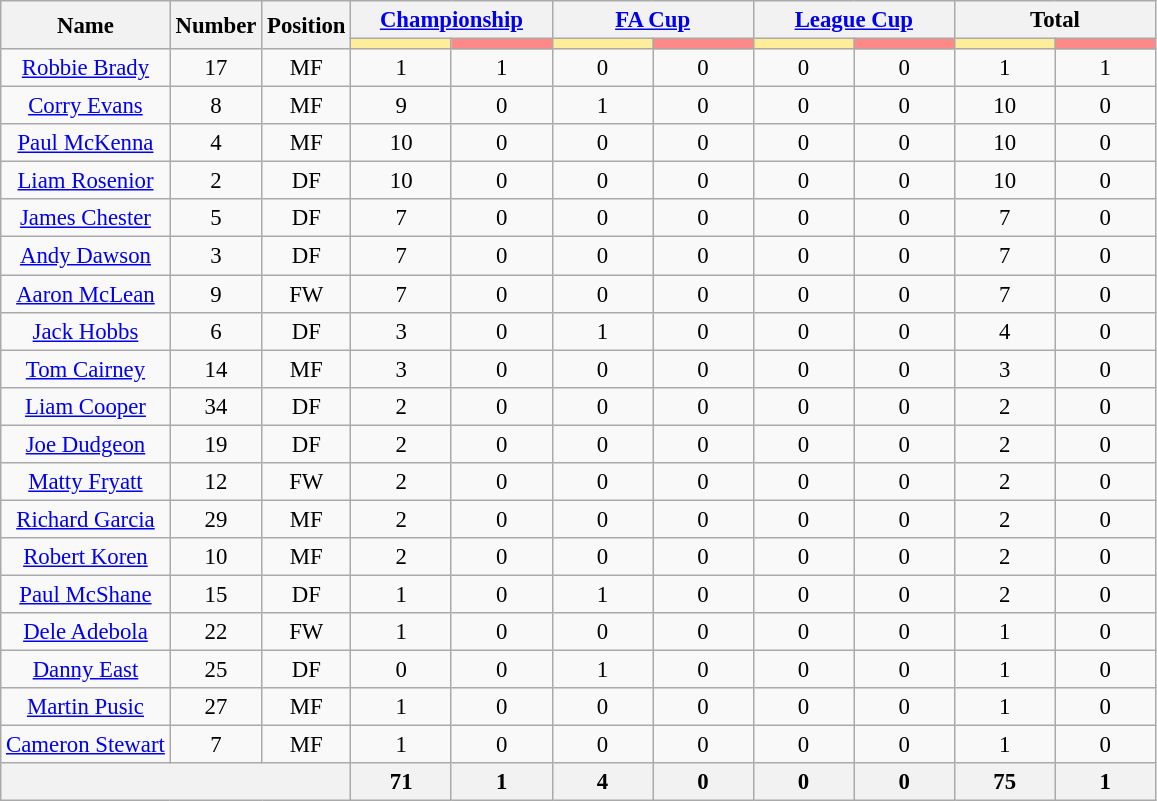<table class="wikitable" style="font-size: 95%; text-align: center;">
<tr>
<th rowspan=2>Name</th>
<th rowspan=2>Number</th>
<th rowspan=2>Position</th>
<th colspan=2><a href='#'>Championship</a></th>
<th colspan=2><a href='#'>FA Cup</a></th>
<th colspan=2><a href='#'>League Cup</a></th>
<th colspan=2>Total</th>
</tr>
<tr>
<th style="width:60px; background:#fe9;"></th>
<th style="width:60px; background:#ff8888;"></th>
<th style="width:60px; background:#fe9;"></th>
<th style="width:60px; background:#ff8888;"></th>
<th style="width:60px; background:#fe9;"></th>
<th style="width:60px; background:#ff8888;"></th>
<th style="width:60px; background:#fe9;"></th>
<th style="width:60px; background:#ff8888;"></th>
</tr>
<tr>
<td> <a href='#'>Robbie Brady</a></td>
<td>17</td>
<td>MF</td>
<td>1</td>
<td>1</td>
<td>0</td>
<td>0</td>
<td>0</td>
<td>0</td>
<td>1</td>
<td>1</td>
</tr>
<tr>
<td> <a href='#'>Corry Evans</a></td>
<td>8</td>
<td>MF</td>
<td>9</td>
<td>0</td>
<td>1</td>
<td>0</td>
<td>0</td>
<td>0</td>
<td>10</td>
<td>0</td>
</tr>
<tr>
<td> <a href='#'>Paul McKenna</a></td>
<td>4</td>
<td>MF</td>
<td>10</td>
<td>0</td>
<td>0</td>
<td>0</td>
<td>0</td>
<td>0</td>
<td>10</td>
<td>0</td>
</tr>
<tr>
<td> <a href='#'>Liam Rosenior</a></td>
<td>2</td>
<td>DF</td>
<td>10</td>
<td>0</td>
<td>0</td>
<td>0</td>
<td>0</td>
<td>0</td>
<td>10</td>
<td>0</td>
</tr>
<tr>
<td> <a href='#'>James Chester</a></td>
<td>5</td>
<td>DF</td>
<td>7</td>
<td>0</td>
<td>0</td>
<td>0</td>
<td>0</td>
<td>0</td>
<td>7</td>
<td>0</td>
</tr>
<tr>
<td> <a href='#'>Andy Dawson</a></td>
<td>3</td>
<td>DF</td>
<td>7</td>
<td>0</td>
<td>0</td>
<td>0</td>
<td>0</td>
<td>0</td>
<td>7</td>
<td>0</td>
</tr>
<tr>
<td> <a href='#'>Aaron McLean</a></td>
<td>9</td>
<td>FW</td>
<td>7</td>
<td>0</td>
<td>0</td>
<td>0</td>
<td>0</td>
<td>0</td>
<td>7</td>
<td>0</td>
</tr>
<tr>
<td> <a href='#'>Jack Hobbs</a></td>
<td>6</td>
<td>DF</td>
<td>3</td>
<td>0</td>
<td>1</td>
<td>0</td>
<td>0</td>
<td>0</td>
<td>4</td>
<td>0</td>
</tr>
<tr>
<td> <a href='#'>Tom Cairney</a></td>
<td>14</td>
<td>MF</td>
<td>3</td>
<td>0</td>
<td>0</td>
<td>0</td>
<td>0</td>
<td>0</td>
<td>3</td>
<td>0</td>
</tr>
<tr>
<td> <a href='#'>Liam Cooper</a></td>
<td>34</td>
<td>DF</td>
<td>2</td>
<td>0</td>
<td>0</td>
<td>0</td>
<td>0</td>
<td>0</td>
<td>2</td>
<td>0</td>
</tr>
<tr>
<td> <a href='#'>Joe Dudgeon</a></td>
<td>19</td>
<td>DF</td>
<td>2</td>
<td>0</td>
<td>0</td>
<td>0</td>
<td>0</td>
<td>0</td>
<td>2</td>
<td>0</td>
</tr>
<tr>
<td> <a href='#'>Matty Fryatt</a></td>
<td>12</td>
<td>FW</td>
<td>2</td>
<td>0</td>
<td>0</td>
<td>0</td>
<td>0</td>
<td>0</td>
<td>2</td>
<td>0</td>
</tr>
<tr>
<td> <a href='#'>Richard Garcia</a></td>
<td>29</td>
<td>MF</td>
<td>2</td>
<td>0</td>
<td>0</td>
<td>0</td>
<td>0</td>
<td>0</td>
<td>2</td>
<td>0</td>
</tr>
<tr>
<td> <a href='#'>Robert Koren</a></td>
<td>10</td>
<td>MF</td>
<td>2</td>
<td>0</td>
<td>0</td>
<td>0</td>
<td>0</td>
<td>0</td>
<td>2</td>
<td>0</td>
</tr>
<tr>
<td> <a href='#'>Paul McShane</a></td>
<td>15</td>
<td>DF</td>
<td>1</td>
<td>0</td>
<td>1</td>
<td>0</td>
<td>0</td>
<td>0</td>
<td>2</td>
<td>0</td>
</tr>
<tr>
<td> <a href='#'>Dele Adebola</a></td>
<td>22</td>
<td>FW</td>
<td>1</td>
<td>0</td>
<td>0</td>
<td>0</td>
<td>0</td>
<td>0</td>
<td>1</td>
<td>0</td>
</tr>
<tr>
<td> <a href='#'>Danny East</a></td>
<td>25</td>
<td>DF</td>
<td>0</td>
<td>0</td>
<td>1</td>
<td>0</td>
<td>0</td>
<td>0</td>
<td>1</td>
<td>0</td>
</tr>
<tr>
<td> <a href='#'>Martin Pusic</a></td>
<td>27</td>
<td>MF</td>
<td>1</td>
<td>0</td>
<td>0</td>
<td>0</td>
<td>0</td>
<td>0</td>
<td>1</td>
<td>0</td>
</tr>
<tr>
<td> <a href='#'>Cameron Stewart</a></td>
<td>7</td>
<td>MF</td>
<td>1</td>
<td>0</td>
<td>0</td>
<td>0</td>
<td>0</td>
<td>0</td>
<td>1</td>
<td>0</td>
</tr>
<tr>
<th colspan=3></th>
<th>71</th>
<th>1</th>
<th>4</th>
<th>0</th>
<th>0</th>
<th>0</th>
<th>75</th>
<th>1</th>
</tr>
</table>
